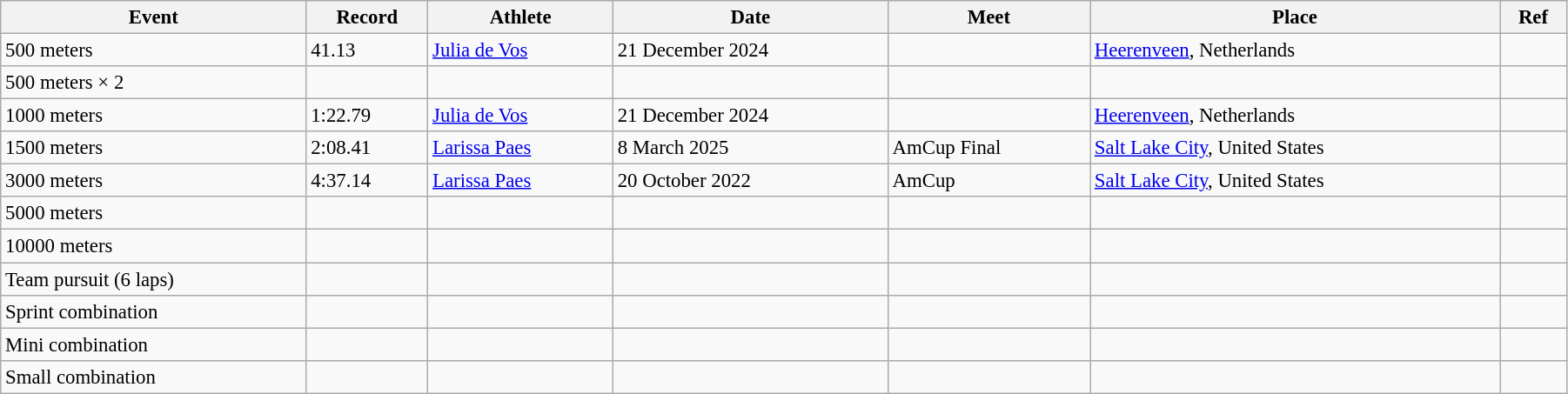<table class="wikitable" style="font-size:95%; width: 95%;">
<tr>
<th>Event</th>
<th>Record</th>
<th>Athlete</th>
<th>Date</th>
<th>Meet</th>
<th>Place</th>
<th>Ref</th>
</tr>
<tr>
<td>500 meters</td>
<td>41.13</td>
<td><a href='#'>Julia de Vos</a></td>
<td>21 December 2024</td>
<td></td>
<td><a href='#'>Heerenveen</a>, Netherlands</td>
<td></td>
</tr>
<tr>
<td>500 meters × 2</td>
<td></td>
<td></td>
<td></td>
<td></td>
<td></td>
<td></td>
</tr>
<tr>
<td>1000 meters</td>
<td>1:22.79</td>
<td><a href='#'>Julia de Vos</a></td>
<td>21 December 2024</td>
<td></td>
<td><a href='#'>Heerenveen</a>, Netherlands</td>
<td></td>
</tr>
<tr>
<td>1500 meters</td>
<td>2:08.41</td>
<td><a href='#'>Larissa Paes</a></td>
<td>8 March 2025</td>
<td>AmCup Final</td>
<td><a href='#'>Salt Lake City</a>, United States</td>
<td></td>
</tr>
<tr>
<td>3000 meters</td>
<td>4:37.14</td>
<td><a href='#'>Larissa Paes</a></td>
<td>20 October 2022</td>
<td>AmCup</td>
<td><a href='#'>Salt Lake City</a>, United States</td>
<td></td>
</tr>
<tr>
<td>5000 meters</td>
<td></td>
<td></td>
<td></td>
<td></td>
<td></td>
<td></td>
</tr>
<tr>
<td>10000 meters</td>
<td></td>
<td></td>
<td></td>
<td></td>
<td></td>
<td></td>
</tr>
<tr>
<td>Team pursuit (6 laps)</td>
<td></td>
<td></td>
<td></td>
<td></td>
<td></td>
<td></td>
</tr>
<tr>
<td>Sprint combination</td>
<td></td>
<td></td>
<td></td>
<td></td>
<td></td>
<td></td>
</tr>
<tr>
<td>Mini combination</td>
<td></td>
<td></td>
<td></td>
<td></td>
<td></td>
<td></td>
</tr>
<tr>
<td>Small combination</td>
<td></td>
<td></td>
<td></td>
<td></td>
<td></td>
<td></td>
</tr>
</table>
